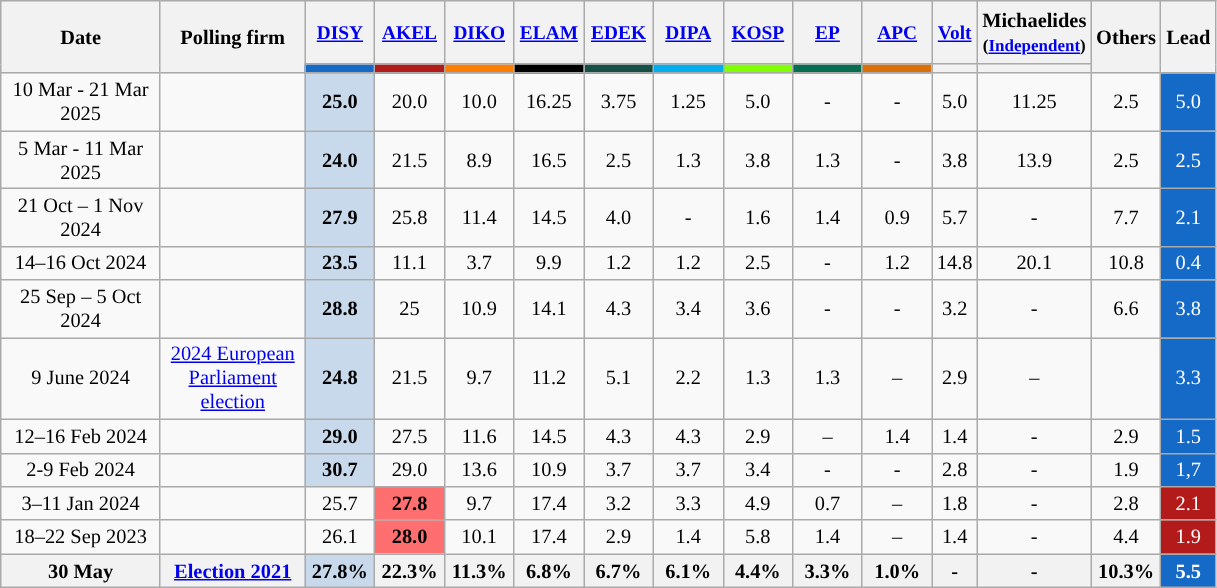<table class="wikitable" style="text-align:center; font-size:85%; line-height:16px; margin-bottom:0">
<tr style="height:42px; background:#e9e9e9;">
<th style="width:100px;" rowspan="2">Date</th>
<th style="width:90px;" rowspan="2">Polling firm</th>
<th style="font-size:95%"><a href='#'>DISY</a></th>
<th style="font-size:95%"><a href='#'>AKEL</a></th>
<th style="font-size:95%"><a href='#'>DIKO</a></th>
<th style="font-size:95%"><a href='#'>ELAM</a></th>
<th style="font-size:95%"><a href='#'>EDEK</a></th>
<th style="font-size:95%"><a href='#'>DIPA</a></th>
<th style="font-size:95%"><a href='#'>KOSP</a></th>
<th style="font-size:95%"><a href='#'>EP</a></th>
<th style="font-size:95%"><a href='#'>APC</a></th>
<th style="font-size:95%"><a href='#'>Volt</a></th>
<th>Michaelides<br><small>(<a href='#'>Independent</a>)</small></th>
<th rowspan="2" style="width:40px;">Others</th>
<th style="width:30px;" rowspan="2">Lead</th>
</tr>
<tr>
<th style="background:#1569C7; width:40px;"></th>
<th style="background:#B31B1B; width:40px;"></th>
<th style="background:#FF7E00; width:40px;"></th>
<th style="background:#000000; width:40px;"></th>
<th style="background:#164F46; width:40px;"></th>
<th style="background:#00AEEF; width:40px;"></th>
<th style="background:#7FFF00; width:40px;"></th>
<th style="background:#056E50; width:40px;"></th>
<th style="background:#db7008; width:40px;"></th>
<th style="background:"></th>
<th style="background:"></th>
</tr>
<tr>
<td>10 Mar - 21 Mar 2025</td>
<td></td>
<td style="background:#C8D9EC"><strong>25.0</strong></td>
<td>20.0</td>
<td>10.0</td>
<td>16.25</td>
<td>3.75</td>
<td>1.25</td>
<td>5.0</td>
<td>-</td>
<td>-</td>
<td>5.0</td>
<td>11.25</td>
<td>2.5</td>
<td style="background:#1569C7; color:white;">5.0</td>
</tr>
<tr>
<td>5 Mar - 11 Mar 2025</td>
<td></td>
<td style="background:#C8D9EC"><strong>24.0</strong></td>
<td>21.5</td>
<td>8.9</td>
<td>16.5</td>
<td>2.5</td>
<td>1.3</td>
<td>3.8</td>
<td>1.3</td>
<td>-</td>
<td>3.8</td>
<td>13.9</td>
<td>2.5</td>
<td style="background:#1569C7; color:white;">2.5</td>
</tr>
<tr>
<td>21 Oct – 1 Nov 2024</td>
<td></td>
<td style="background:#C8D9EC"><strong>27.9</strong></td>
<td>25.8</td>
<td>11.4</td>
<td>14.5</td>
<td>4.0</td>
<td>-</td>
<td>1.6</td>
<td>1.4</td>
<td>0.9</td>
<td>5.7</td>
<td>-</td>
<td>7.7</td>
<td style="background:#1569C7; color:white;">2.1</td>
</tr>
<tr>
<td>14–16 Oct 2024</td>
<td></td>
<td style="background:#C8D9EC"><strong>23.5</strong></td>
<td>11.1</td>
<td>3.7</td>
<td>9.9</td>
<td>1.2</td>
<td>1.2</td>
<td>2.5</td>
<td>-</td>
<td>1.2</td>
<td>14.8</td>
<td>20.1</td>
<td>10.8</td>
<td style="background:#1569C7; color:white;">0.4</td>
</tr>
<tr>
<td>25 Sep – 5 Oct 2024</td>
<td></td>
<td style="background:#C8D9EC"><strong>28.8</strong></td>
<td>25</td>
<td>10.9</td>
<td>14.1</td>
<td>4.3</td>
<td>3.4</td>
<td>3.6</td>
<td>-</td>
<td>-</td>
<td>3.2</td>
<td>-</td>
<td>6.6</td>
<td style="background:#1569C7; color:white;">3.8</td>
</tr>
<tr>
<td>9 June 2024</td>
<td><a href='#'>2024 European Parliament election</a></td>
<td style="background:#C8D9EC"><strong>24.8</strong></td>
<td>21.5</td>
<td>9.7</td>
<td>11.2</td>
<td>5.1</td>
<td>2.2</td>
<td>1.3</td>
<td>1.3</td>
<td>–</td>
<td>2.9</td>
<td>–</td>
<td></td>
<td style="background:#1569C7; color:white;">3.3</td>
</tr>
<tr>
<td>12–16 Feb 2024</td>
<td></td>
<td style="background:#C8D9EC"><strong>29.0</strong></td>
<td>27.5</td>
<td>11.6</td>
<td>14.5</td>
<td>4.3</td>
<td>4.3</td>
<td>2.9</td>
<td>–</td>
<td>1.4</td>
<td>1.4</td>
<td>-</td>
<td>2.9</td>
<td style="background:#1569C7; color:white;">1.5</td>
</tr>
<tr>
<td>2-9 Feb 2024</td>
<td></td>
<td style="background:#C8D9EC"><strong>30.7</strong></td>
<td>29.0</td>
<td>13.6</td>
<td>10.9</td>
<td>3.7</td>
<td>3.7</td>
<td>3.4</td>
<td>-</td>
<td>-</td>
<td>2.8</td>
<td>-</td>
<td>1.9</td>
<td style="background:#1569C7; color:white;">1,7</td>
</tr>
<tr>
<td>3–11 Jan 2024</td>
<td></td>
<td>25.7</td>
<td style="background:#ff6f6f"><strong>27.8</strong></td>
<td>9.7</td>
<td>17.4</td>
<td>3.2</td>
<td>3.3</td>
<td>4.9</td>
<td>0.7</td>
<td>–</td>
<td>1.8</td>
<td>-</td>
<td>2.8</td>
<td style="background:#B31B1B; color:white;">2.1</td>
</tr>
<tr>
<td>18–22 Sep 2023</td>
<td></td>
<td>26.1</td>
<td style="background:#ff6f6f"><strong>28.0</strong></td>
<td>10.1</td>
<td>17.4</td>
<td>2.9</td>
<td>1.4</td>
<td>5.8</td>
<td>1.4</td>
<td>–</td>
<td>1.4</td>
<td>-</td>
<td>4.4</td>
<td style="background:#B31B1B; color:white;">1.9</td>
</tr>
<tr>
<th>30 May</th>
<th><a href='#'>Election 2021</a></th>
<td style="background:#C8D9EC"><strong>27.8%</strong></td>
<th>22.3%</th>
<th>11.3%</th>
<th>6.8%</th>
<th>6.7%</th>
<th>6.1%</th>
<th>4.4%</th>
<th>3.3%</th>
<th>1.0%</th>
<th>-</th>
<th>-</th>
<th>10.3%</th>
<th style="background:#1569C7; color:white;">5.5</th>
</tr>
</table>
